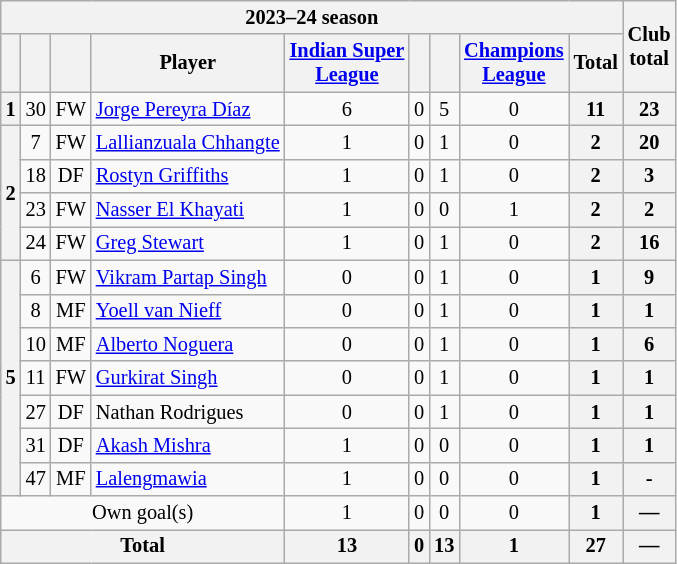<table class="wikitable sortable" style="text-align:center; font-size:85%;">
<tr>
<th colspan="9">2023–24 season</th>
<th rowspan="2">Club<br>total</th>
</tr>
<tr>
<th></th>
<th></th>
<th></th>
<th>Player</th>
<th><a href='#'>Indian Super<br>League</a></th>
<th></th>
<th></th>
<th><a href='#'>Champions<br>League</a></th>
<th>Total</th>
</tr>
<tr>
<th>1</th>
<td>30</td>
<td>FW</td>
<td style="text-align:left;"> <a href='#'>Jorge Pereyra Díaz</a></td>
<td>6</td>
<td>0</td>
<td>5</td>
<td>0</td>
<th>11</th>
<th>23</th>
</tr>
<tr>
<th rowspan="4">2</th>
<td>7</td>
<td>FW</td>
<td style="text-align:left;"> <a href='#'>Lallianzuala Chhangte</a></td>
<td>1</td>
<td>0</td>
<td>1</td>
<td>0</td>
<th>2</th>
<th>20</th>
</tr>
<tr>
<td>18</td>
<td>DF</td>
<td style="text-align:left;"> <a href='#'>Rostyn Griffiths</a></td>
<td>1</td>
<td>0</td>
<td>1</td>
<td>0</td>
<th>2</th>
<th>3</th>
</tr>
<tr>
<td>23</td>
<td>FW</td>
<td style="text-align:left;"> <a href='#'>Nasser El Khayati</a></td>
<td>1</td>
<td>0</td>
<td>0</td>
<td>1</td>
<th>2</th>
<th>2</th>
</tr>
<tr>
<td>24</td>
<td>FW</td>
<td style="text-align:left;"> <a href='#'>Greg Stewart</a></td>
<td>1</td>
<td>0</td>
<td>1</td>
<td>0</td>
<th>2</th>
<th>16</th>
</tr>
<tr>
<th rowspan="7">5</th>
<td>6</td>
<td>FW</td>
<td style="text-align:left;"> <a href='#'>Vikram Partap Singh</a></td>
<td>0</td>
<td>0</td>
<td>1</td>
<td>0</td>
<th>1</th>
<th>9</th>
</tr>
<tr>
<td>8</td>
<td>MF</td>
<td style="text-align:left;"> <a href='#'>Yoell van Nieff</a></td>
<td>0</td>
<td>0</td>
<td>1</td>
<td>0</td>
<th>1</th>
<th>1</th>
</tr>
<tr>
<td>10</td>
<td>MF</td>
<td style="text-align:left;"> <a href='#'>Alberto Noguera</a></td>
<td>0</td>
<td>0</td>
<td>1</td>
<td>0</td>
<th>1</th>
<th>6</th>
</tr>
<tr>
<td>11</td>
<td>FW</td>
<td style="text-align:left;"> <a href='#'>Gurkirat Singh</a></td>
<td>0</td>
<td>0</td>
<td>1</td>
<td>0</td>
<th>1</th>
<th>1</th>
</tr>
<tr>
<td>27</td>
<td>DF</td>
<td style="text-align:left;"> Nathan Rodrigues</td>
<td>0</td>
<td>0</td>
<td>1</td>
<td>0</td>
<th>1</th>
<th>1</th>
</tr>
<tr>
<td>31</td>
<td>DF</td>
<td style="text-align:left;"> <a href='#'>Akash Mishra</a></td>
<td>1</td>
<td>0</td>
<td>0</td>
<td>0</td>
<th>1</th>
<th>1</th>
</tr>
<tr>
<td>47</td>
<td>MF</td>
<td style="text-align:left;"> <a href='#'>Lalengmawia</a></td>
<td>1</td>
<td>0</td>
<td>0</td>
<td>0</td>
<th>1</th>
<th>-</th>
</tr>
<tr>
<td colspan="4">Own goal(s)</td>
<td>1</td>
<td>0</td>
<td>0</td>
<td>0</td>
<th>1</th>
<th>—</th>
</tr>
<tr>
<th colspan="4">Total</th>
<th>13</th>
<th>0</th>
<th>13</th>
<th>1</th>
<th>27</th>
<th>—</th>
</tr>
</table>
